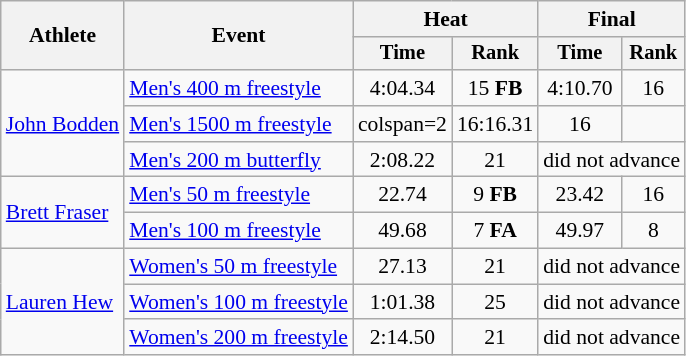<table class=wikitable style=font-size:90%;text-align:center>
<tr>
<th rowspan="2">Athlete</th>
<th rowspan="2">Event</th>
<th colspan="2">Heat</th>
<th colspan="2">Final</th>
</tr>
<tr style="font-size:95%">
<th>Time</th>
<th>Rank</th>
<th>Time</th>
<th>Rank</th>
</tr>
<tr>
<td align=left rowspan=3><a href='#'>John Bodden</a></td>
<td align=left><a href='#'>Men's 400 m freestyle</a></td>
<td>4:04.34</td>
<td>15 <strong>FB</strong></td>
<td>4:10.70</td>
<td>16</td>
</tr>
<tr>
<td align=left><a href='#'>Men's 1500 m freestyle</a></td>
<td>colspan=2 </td>
<td>16:16.31</td>
<td>16</td>
</tr>
<tr>
<td align=left><a href='#'>Men's 200 m butterfly</a></td>
<td>2:08.22</td>
<td>21</td>
<td colspan=2>did not advance</td>
</tr>
<tr>
<td align=left rowspan=2><a href='#'>Brett Fraser</a></td>
<td align=left><a href='#'>Men's 50 m freestyle</a></td>
<td>22.74</td>
<td>9 <strong>FB</strong></td>
<td>23.42</td>
<td>16</td>
</tr>
<tr>
<td align=left><a href='#'>Men's 100 m freestyle</a></td>
<td>49.68</td>
<td>7 <strong>FA</strong></td>
<td>49.97</td>
<td>8</td>
</tr>
<tr>
<td align=left rowspan=3><a href='#'>Lauren Hew</a></td>
<td align=left><a href='#'>Women's 50 m freestyle</a></td>
<td>27.13</td>
<td>21</td>
<td colspan=2>did not advance</td>
</tr>
<tr>
<td align=left><a href='#'>Women's 100 m freestyle</a></td>
<td>1:01.38</td>
<td>25</td>
<td colspan=2>did not advance</td>
</tr>
<tr>
<td align=left><a href='#'>Women's 200 m freestyle</a></td>
<td>2:14.50</td>
<td>21</td>
<td colspan=2>did not advance</td>
</tr>
</table>
